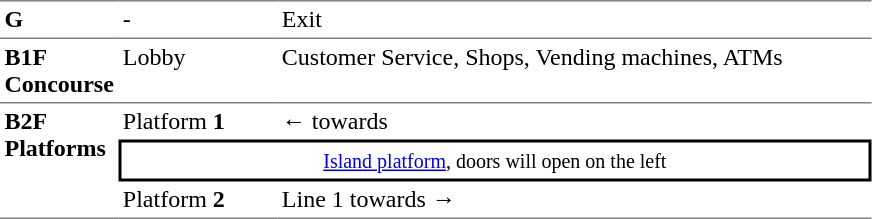<table table border=0 cellspacing=0 cellpadding=3>
<tr>
<td style="border-top:solid 1px gray;" width=50 valign=top><strong>G</strong></td>
<td style="border-top:solid 1px gray;" width=100 valign=top>-</td>
<td style="border-top:solid 1px gray;" width=390 valign=top>Exit</td>
</tr>
<tr>
<td style="border-bottom:solid 1px gray; border-top:solid 1px gray;" valign=top width=50><strong>B1F<br>Concourse</strong></td>
<td style="border-bottom:solid 1px gray; border-top:solid 1px gray;" valign=top width=100>Lobby</td>
<td style="border-bottom:solid 1px gray; border-top:solid 1px gray;" valign=top width=390>Customer Service, Shops, Vending machines, ATMs</td>
</tr>
<tr>
<td style="border-bottom:solid 1px gray;" rowspan=4 valign=top><strong>B2F<br>Platforms</strong></td>
<td>Platform <strong>1</strong></td>
<td>←  towards  </td>
</tr>
<tr>
<td style="border-right:solid 2px black;border-left:solid 2px black;border-top:solid 2px black;border-bottom:solid 2px black;text-align:center;" colspan=2><small><a href='#'>Island platform</a>, doors will open on the left</small></td>
</tr>
<tr>
<td style="border-bottom:solid 1px gray;">Platform <strong>2</strong></td>
<td style="border-bottom:solid 1px gray;">  Line 1 towards   →</td>
</tr>
</table>
